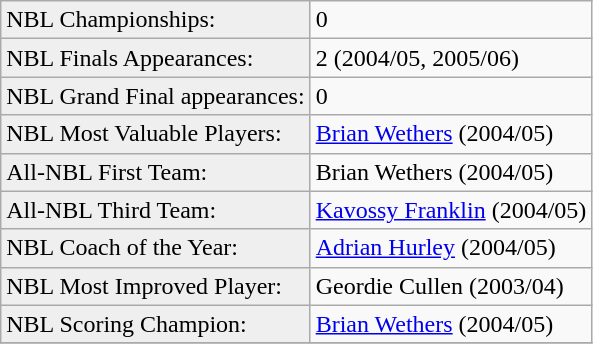<table class="wikitable">
<tr align=left>
<td style="background:#efefef;">NBL Championships:</td>
<td>0</td>
</tr>
<tr>
<td style="background:#efefef;">NBL Finals Appearances:</td>
<td>2 (2004/05, 2005/06)</td>
</tr>
<tr>
<td style="background:#efefef;">NBL Grand Final appearances:</td>
<td>0</td>
</tr>
<tr>
<td style="background:#efefef;">NBL Most Valuable Players:</td>
<td><a href='#'>Brian Wethers</a> (2004/05)</td>
</tr>
<tr>
<td style="background:#efefef;">All-NBL First Team:</td>
<td>Brian Wethers (2004/05)</td>
</tr>
<tr>
<td style="background:#efefef;">All-NBL Third Team:</td>
<td><a href='#'>Kavossy Franklin</a> (2004/05)</td>
</tr>
<tr>
<td style="background:#efefef;">NBL Coach of the Year:</td>
<td><a href='#'>Adrian Hurley</a> (2004/05)</td>
</tr>
<tr>
<td style="background:#efefef;">NBL Most Improved Player:</td>
<td>Geordie Cullen (2003/04)</td>
</tr>
<tr>
<td style="background:#efefef;">NBL Scoring Champion:</td>
<td><a href='#'>Brian Wethers</a> (2004/05)</td>
</tr>
<tr>
</tr>
</table>
